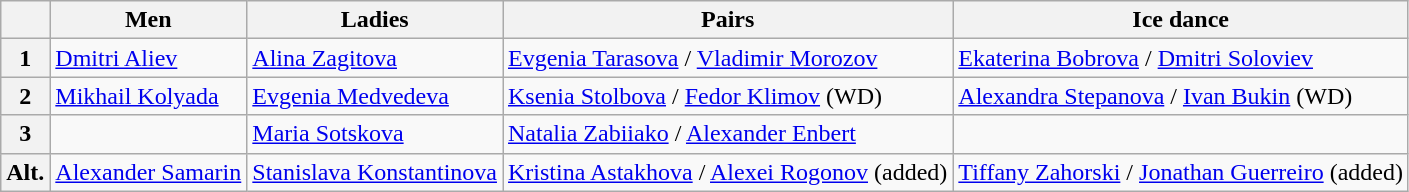<table class="wikitable">
<tr>
<th></th>
<th>Men</th>
<th>Ladies</th>
<th>Pairs</th>
<th>Ice dance</th>
</tr>
<tr>
<th>1</th>
<td><a href='#'>Dmitri Aliev</a></td>
<td><a href='#'>Alina Zagitova</a></td>
<td><a href='#'>Evgenia Tarasova</a> / <a href='#'>Vladimir Morozov</a></td>
<td><a href='#'>Ekaterina Bobrova</a> / <a href='#'>Dmitri Soloviev</a></td>
</tr>
<tr>
<th>2</th>
<td><a href='#'>Mikhail Kolyada</a></td>
<td><a href='#'>Evgenia Medvedeva</a></td>
<td><a href='#'>Ksenia Stolbova</a> / <a href='#'>Fedor Klimov</a> (WD)</td>
<td><a href='#'>Alexandra Stepanova</a> / <a href='#'>Ivan Bukin</a> (WD)</td>
</tr>
<tr>
<th>3</th>
<td></td>
<td><a href='#'>Maria Sotskova</a></td>
<td><a href='#'>Natalia Zabiiako</a> / <a href='#'>Alexander Enbert</a></td>
<td></td>
</tr>
<tr>
<th>Alt.</th>
<td><a href='#'>Alexander Samarin</a></td>
<td><a href='#'>Stanislava Konstantinova</a></td>
<td><a href='#'>Kristina Astakhova</a> / <a href='#'>Alexei Rogonov</a> (added)</td>
<td><a href='#'>Tiffany Zahorski</a> / <a href='#'>Jonathan Guerreiro</a> (added)</td>
</tr>
</table>
